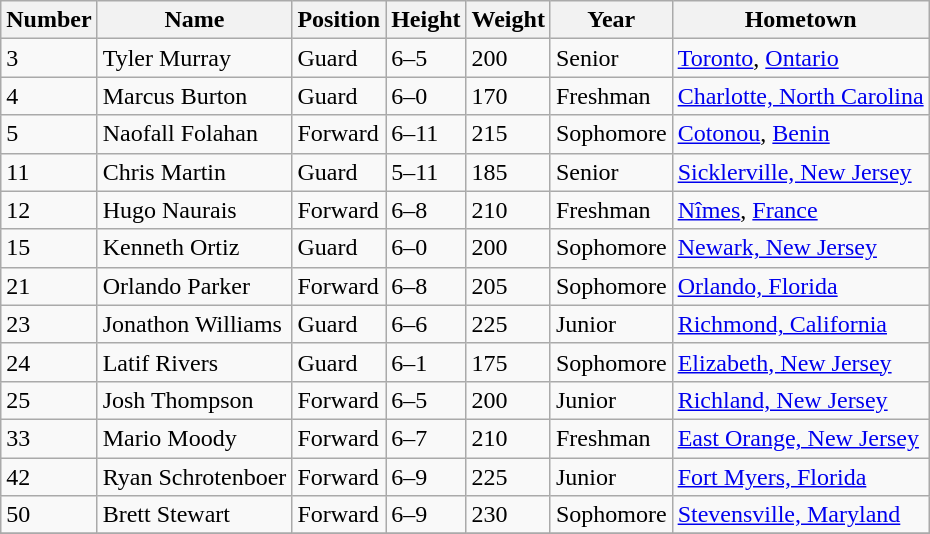<table class="wikitable">
<tr>
<th>Number</th>
<th>Name</th>
<th>Position</th>
<th>Height</th>
<th>Weight</th>
<th>Year</th>
<th>Hometown</th>
</tr>
<tr>
<td>3</td>
<td>Tyler Murray</td>
<td>Guard</td>
<td>6–5</td>
<td>200</td>
<td>Senior</td>
<td><a href='#'>Toronto</a>, <a href='#'>Ontario</a></td>
</tr>
<tr>
<td>4</td>
<td>Marcus Burton</td>
<td>Guard</td>
<td>6–0</td>
<td>170</td>
<td>Freshman</td>
<td><a href='#'>Charlotte, North Carolina</a></td>
</tr>
<tr>
<td>5</td>
<td>Naofall Folahan</td>
<td>Forward</td>
<td>6–11</td>
<td>215</td>
<td>Sophomore</td>
<td><a href='#'>Cotonou</a>, <a href='#'>Benin</a></td>
</tr>
<tr>
<td>11</td>
<td>Chris Martin</td>
<td>Guard</td>
<td>5–11</td>
<td>185</td>
<td>Senior</td>
<td><a href='#'>Sicklerville, New Jersey</a></td>
</tr>
<tr>
<td>12</td>
<td>Hugo Naurais</td>
<td>Forward</td>
<td>6–8</td>
<td>210</td>
<td>Freshman</td>
<td><a href='#'>Nîmes</a>, <a href='#'>France</a></td>
</tr>
<tr>
<td>15</td>
<td>Kenneth Ortiz</td>
<td>Guard</td>
<td>6–0</td>
<td>200</td>
<td>Sophomore</td>
<td><a href='#'>Newark, New Jersey</a></td>
</tr>
<tr>
<td>21</td>
<td>Orlando Parker</td>
<td>Forward</td>
<td>6–8</td>
<td>205</td>
<td>Sophomore</td>
<td><a href='#'>Orlando, Florida</a></td>
</tr>
<tr>
<td>23</td>
<td>Jonathon Williams</td>
<td>Guard</td>
<td>6–6</td>
<td>225</td>
<td>Junior</td>
<td><a href='#'>Richmond, California</a></td>
</tr>
<tr>
<td>24</td>
<td>Latif Rivers</td>
<td>Guard</td>
<td>6–1</td>
<td>175</td>
<td>Sophomore</td>
<td><a href='#'>Elizabeth, New Jersey</a></td>
</tr>
<tr>
<td>25</td>
<td>Josh Thompson</td>
<td>Forward</td>
<td>6–5</td>
<td>200</td>
<td>Junior</td>
<td><a href='#'>Richland, New Jersey</a></td>
</tr>
<tr>
<td>33</td>
<td>Mario Moody</td>
<td>Forward</td>
<td>6–7</td>
<td>210</td>
<td>Freshman</td>
<td><a href='#'>East Orange, New Jersey</a></td>
</tr>
<tr>
<td>42</td>
<td>Ryan Schrotenboer</td>
<td>Forward</td>
<td>6–9</td>
<td>225</td>
<td>Junior</td>
<td><a href='#'>Fort Myers, Florida</a></td>
</tr>
<tr>
<td>50</td>
<td>Brett Stewart</td>
<td>Forward</td>
<td>6–9</td>
<td>230</td>
<td>Sophomore</td>
<td><a href='#'>Stevensville, Maryland</a></td>
</tr>
<tr>
</tr>
</table>
